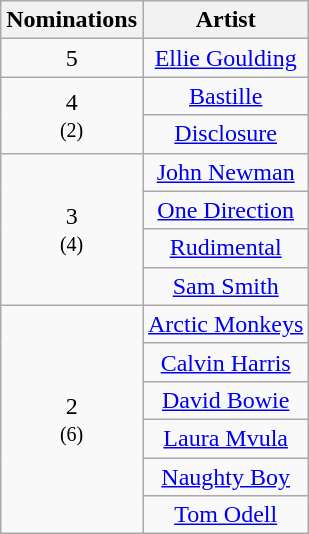<table class="wikitable" rowspan="2" style="text-align:center;">
<tr>
<th scope="col" style="width:55px;">Nominations</th>
<th scope="col" style="text-align:center;">Artist</th>
</tr>
<tr>
<td>5</td>
<td><a href='#'>Ellie Goulding</a></td>
</tr>
<tr>
<td rowspan="2">4<br><small>(2)</small></td>
<td><a href='#'>Bastille</a></td>
</tr>
<tr>
<td><a href='#'>Disclosure</a></td>
</tr>
<tr>
<td rowspan="4">3<br><small>(4)</small></td>
<td><a href='#'>John Newman</a></td>
</tr>
<tr>
<td><a href='#'>One Direction</a></td>
</tr>
<tr>
<td><a href='#'>Rudimental</a></td>
</tr>
<tr>
<td><a href='#'>Sam Smith</a></td>
</tr>
<tr>
<td rowspan="6">2<br><small>(6)</small></td>
<td><a href='#'>Arctic Monkeys</a></td>
</tr>
<tr>
<td><a href='#'>Calvin Harris</a></td>
</tr>
<tr>
<td><a href='#'>David Bowie</a></td>
</tr>
<tr>
<td><a href='#'>Laura Mvula</a></td>
</tr>
<tr>
<td><a href='#'>Naughty Boy</a></td>
</tr>
<tr>
<td><a href='#'>Tom Odell</a></td>
</tr>
</table>
